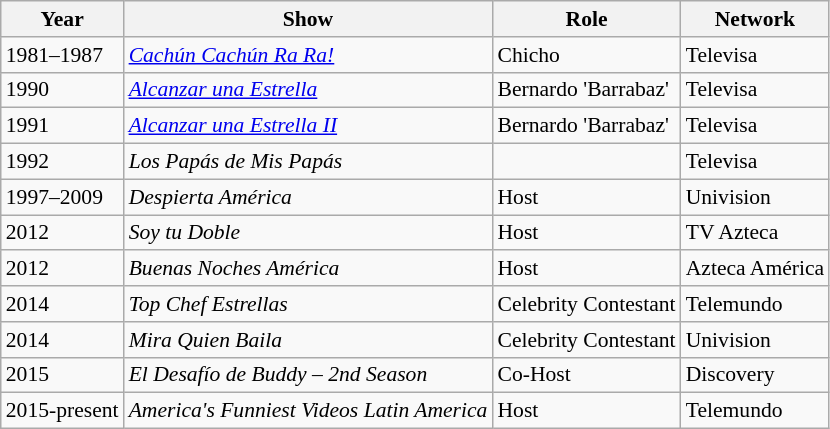<table class="wikitable" style="font-size:90%;">
<tr>
<th>Year</th>
<th>Show</th>
<th>Role</th>
<th>Network</th>
</tr>
<tr>
<td rowspan="1">1981–1987</td>
<td><em><a href='#'>Cachún Cachún Ra Ra!</a></em></td>
<td>Chicho</td>
<td>Televisa</td>
</tr>
<tr>
<td rowspan="1">1990</td>
<td><em><a href='#'>Alcanzar una Estrella</a></em></td>
<td>Bernardo 'Barrabaz'</td>
<td>Televisa</td>
</tr>
<tr>
<td>1991</td>
<td><em><a href='#'>Alcanzar una Estrella II</a></em></td>
<td>Bernardo 'Barrabaz'</td>
<td>Televisa</td>
</tr>
<tr>
<td>1992</td>
<td><em>Los Papás de Mis Papás</em></td>
<td></td>
<td>Televisa</td>
</tr>
<tr>
<td rowspan="1">1997–2009</td>
<td><em>Despierta América</em></td>
<td>Host</td>
<td>Univision</td>
</tr>
<tr>
<td rowspan="1">2012</td>
<td><em>Soy tu Doble</em></td>
<td>Host</td>
<td>TV Azteca</td>
</tr>
<tr>
<td rowspan="1">2012</td>
<td><em>Buenas Noches América</em></td>
<td>Host</td>
<td>Azteca América</td>
</tr>
<tr>
<td>2014</td>
<td><em>Top Chef Estrellas</em></td>
<td>Celebrity Contestant</td>
<td>Telemundo</td>
</tr>
<tr>
<td>2014</td>
<td><em>Mira Quien Baila</em></td>
<td>Celebrity Contestant</td>
<td>Univision</td>
</tr>
<tr>
<td>2015</td>
<td><em>El Desafío de Buddy – 2nd Season</em></td>
<td>Co-Host</td>
<td>Discovery</td>
</tr>
<tr>
<td>2015-present</td>
<td><em>America's Funniest Videos Latin America</em></td>
<td>Host</td>
<td>Telemundo</td>
</tr>
</table>
